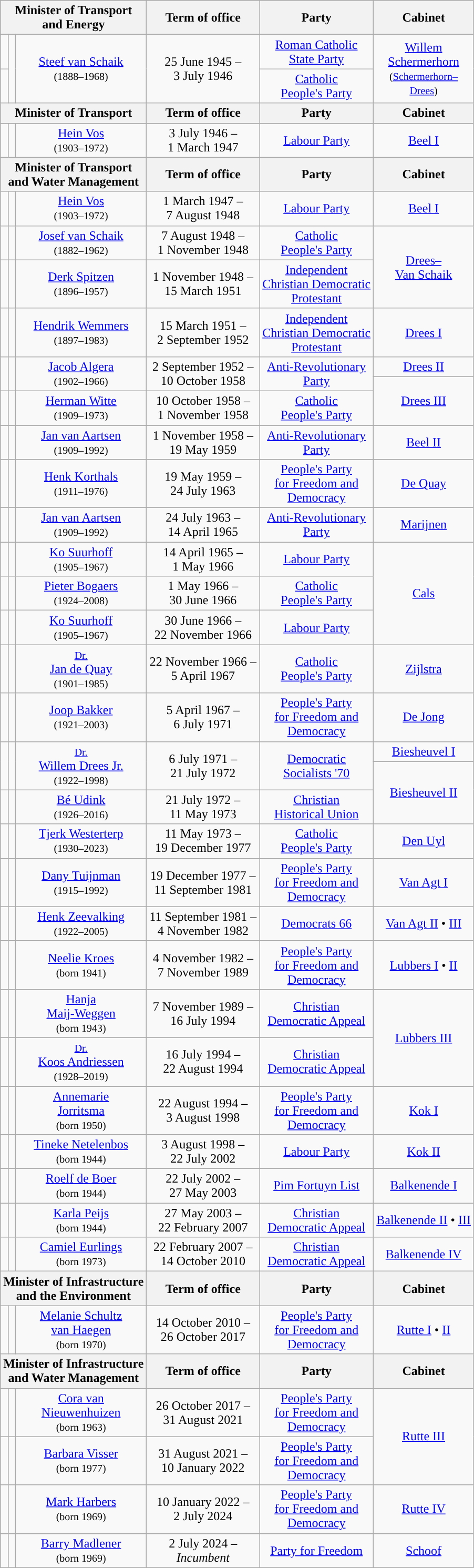<table class="wikitable" style="text-align:center">
<tr>
<th colspan=3>Minister of Transport <br> and Energy</th>
<th>Term of office</th>
<th>Party</th>
<th>Cabinet</th>
</tr>
<tr>
<td style="background:"></td>
<td rowspan=2></td>
<td rowspan=2><a href='#'>Steef van Schaik</a> <br> <small>(1888–1968)</small></td>
<td rowspan=2>25 June 1945 – <br> 3 July 1946</td>
<td><a href='#'>Roman Catholic <br> State Party</a></td>
<td rowspan=2><a href='#'>Willem <br> Schermerhorn</a> <br> <small>(<a href='#'>Schermerhorn–<br>Drees</a>)</small> <br></td>
</tr>
<tr>
<td style="background:"></td>
<td><a href='#'>Catholic <br> People's Party</a></td>
</tr>
<tr>
<th colspan=3>Minister of Transport</th>
<th>Term of office</th>
<th>Party</th>
<th>Cabinet</th>
</tr>
<tr>
<td style="background:"></td>
<td></td>
<td><a href='#'>Hein Vos</a> <br> <small>(1903–1972)</small></td>
<td>3 July 1946 – <br> 1 March 1947</td>
<td><a href='#'>Labour Party</a></td>
<td><a href='#'>Beel I</a> <br></td>
</tr>
<tr>
<th colspan=3>Minister of Transport <br> and Water Management</th>
<th>Term of office</th>
<th>Party</th>
<th>Cabinet</th>
</tr>
<tr>
<td style="background:"></td>
<td></td>
<td><a href='#'>Hein Vos</a> <br> <small>(1903–1972)</small></td>
<td>1 March 1947 – <br> 7 August 1948</td>
<td><a href='#'>Labour Party</a></td>
<td><a href='#'>Beel I</a> <br></td>
</tr>
<tr>
<td style="background:"></td>
<td></td>
<td><a href='#'>Josef van Schaik</a> <br> <small>(1882–1962)</small> <br> <small></small></td>
<td>7 August 1948 – <br> 1 November 1948 <br>  </td>
<td><a href='#'>Catholic <br> People's Party</a></td>
<td rowspan=2><a href='#'>Drees–<br>Van Schaik</a> <br></td>
</tr>
<tr>
<td style="background:"></td>
<td></td>
<td><a href='#'>Derk Spitzen</a> <br> <small>(1896–1957)</small></td>
<td>1 November 1948 – <br> 15 March 1951</td>
<td><a href='#'>Independent</a> <br> <a href='#'>Christian Democratic <br> Protestant</a></td>
</tr>
<tr>
<td style="background:"></td>
<td></td>
<td><a href='#'>Hendrik Wemmers</a> <br> <small>(1897–1983)</small></td>
<td>15 March 1951 – <br> 2 September 1952</td>
<td><a href='#'>Independent</a> <br> <a href='#'>Christian Democratic <br> Protestant</a></td>
<td><a href='#'>Drees I</a> <br></td>
</tr>
<tr>
<td rowspan=2 style="background:"></td>
<td rowspan=2></td>
<td rowspan=2><a href='#'>Jacob Algera</a> <br> <small>(1902–1966)</small></td>
<td rowspan=2>2 September 1952 – <br> 10 October 1958 <br> </td>
<td rowspan=2><a href='#'>Anti-Revolutionary <br> Party</a></td>
<td><a href='#'>Drees II</a> <br></td>
</tr>
<tr>
<td rowspan=3><a href='#'>Drees III</a> <br></td>
</tr>
<tr>
<td style="background:"></td>
<td></td>
<td><a href='#'>Herman Witte</a> <br> <small>(1909–1973)</small></td>
<td>10 October 1958 – <br> 1 November 1958 <br>  </td>
<td><a href='#'>Catholic <br> People's Party</a></td>
</tr>
<tr>
<td rowspan=2 style="background:"></td>
<td rowspan=2></td>
<td rowspan=2><a href='#'>Jan van Aartsen</a> <br> <small>(1909–1992)</small></td>
<td rowspan=2>1 November 1958 – <br> 19 May 1959</td>
<td rowspan=2><a href='#'>Anti-Revolutionary <br> Party</a></td>
</tr>
<tr>
<td><a href='#'>Beel II</a> <br></td>
</tr>
<tr>
<td style="background:"></td>
<td></td>
<td><a href='#'>Henk Korthals</a> <br> <small>(1911–1976)</small> <br> <small></small></td>
<td>19 May 1959 – <br> 24 July 1963 <br> </td>
<td><a href='#'>People's Party <br> for Freedom and <br> Democracy</a></td>
<td><a href='#'>De Quay</a> <br></td>
</tr>
<tr>
<td style="background:"></td>
<td></td>
<td><a href='#'>Jan van Aartsen</a> <br> <small>(1909–1992)</small></td>
<td>24 July 1963 – <br> 14 April 1965</td>
<td><a href='#'>Anti-Revolutionary <br> Party</a></td>
<td><a href='#'>Marijnen</a> <br></td>
</tr>
<tr>
<td style="background:"></td>
<td></td>
<td><a href='#'>Ko Suurhoff</a> <br> <small>(1905–1967)</small></td>
<td>14 April 1965 – <br> 1 May 1966 <br> </td>
<td><a href='#'>Labour Party</a></td>
<td rowspan=3><a href='#'>Cals</a> <br></td>
</tr>
<tr>
<td style="background:"></td>
<td></td>
<td><a href='#'>Pieter Bogaers</a> <br> <small>(1924–2008)</small></td>
<td>1 May 1966 – <br> 30 June 1966 <br>  </td>
<td><a href='#'>Catholic <br> People's Party</a></td>
</tr>
<tr>
<td style="background:"></td>
<td></td>
<td><a href='#'>Ko Suurhoff</a> <br> <small>(1905–1967)</small></td>
<td>30 June 1966 – <br> 22 November 1966</td>
<td><a href='#'>Labour Party</a></td>
</tr>
<tr>
<td style="background:"></td>
<td></td>
<td><small><a href='#'>Dr.</a></small> <br> <a href='#'>Jan de Quay</a> <br> <small>(1901–1985)</small> <br> <small></small></td>
<td>22 November 1966 – <br> 5 April 1967</td>
<td><a href='#'>Catholic <br> People's Party</a></td>
<td><a href='#'>Zijlstra</a> <br></td>
</tr>
<tr>
<td style="background:"></td>
<td></td>
<td><a href='#'>Joop Bakker</a> <br> <small>(1921–2003)</small> <br> <small></small></td>
<td>5 April 1967 – <br> 6 July 1971 <br> </td>
<td><a href='#'>People's Party <br> for Freedom and <br> Democracy</a></td>
<td><a href='#'>De Jong</a> <br></td>
</tr>
<tr>
<td rowspan=2 style="background:"></td>
<td rowspan=2></td>
<td rowspan=2><small><a href='#'>Dr.</a></small> <br> <a href='#'>Willem Drees Jr.</a> <br> <small>(1922–1998)</small></td>
<td rowspan=2>6 July 1971 – <br> 21 July 1972 <br> </td>
<td rowspan=2><a href='#'>Democratic <br> Socialists '70</a></td>
<td><a href='#'>Biesheuvel I</a> <br></td>
</tr>
<tr>
<td rowspan=2><a href='#'>Biesheuvel II</a> <br></td>
</tr>
<tr>
<td style="background:"></td>
<td></td>
<td><a href='#'>Bé Udink</a> <br> <small>(1926–2016)</small></td>
<td>21 July 1972 – <br> 11 May 1973 <br> </td>
<td><a href='#'>Christian <br> Historical Union</a></td>
</tr>
<tr>
<td style="background:"></td>
<td></td>
<td><a href='#'>Tjerk Westerterp</a> <br> <small>(1930–2023)</small></td>
<td>11 May 1973 – <br> 19 December 1977</td>
<td><a href='#'>Catholic <br> People's Party</a></td>
<td><a href='#'>Den Uyl</a> <br></td>
</tr>
<tr>
<td style="background:"></td>
<td></td>
<td><a href='#'>Dany Tuijnman</a> <br> <small>(1915–1992)</small></td>
<td>19 December 1977 – <br> 11 September 1981</td>
<td><a href='#'>People's Party <br> for Freedom and <br> Democracy</a></td>
<td><a href='#'>Van Agt I</a> <br></td>
</tr>
<tr>
<td style="background:"></td>
<td></td>
<td><a href='#'>Henk Zeevalking</a> <br> <small>(1922–2005)</small></td>
<td>11 September 1981 – <br> 4 November 1982</td>
<td><a href='#'>Democrats 66</a></td>
<td><a href='#'>Van Agt II</a> • <a href='#'>III</a> <br></td>
</tr>
<tr>
<td style="background:"></td>
<td></td>
<td><a href='#'>Neelie Kroes</a> <br> <small>(born 1941)</small></td>
<td>4 November 1982 – <br> 7 November 1989</td>
<td><a href='#'>People's Party <br> for Freedom and <br> Democracy</a></td>
<td><a href='#'>Lubbers I</a> • <a href='#'>II</a> <br></td>
</tr>
<tr>
<td style="background:"></td>
<td></td>
<td><a href='#'>Hanja <br> Maij-Weggen</a> <br> <small>(born 1943)</small></td>
<td>7 November 1989 – <br> 16 July 1994 <br> </td>
<td><a href='#'>Christian <br> Democratic Appeal</a></td>
<td rowspan=2><a href='#'>Lubbers III</a> <br></td>
</tr>
<tr>
<td style="background:"></td>
<td></td>
<td><small><a href='#'>Dr.</a></small> <br> <a href='#'>Koos Andriessen</a> <br> <small>(1928–2019)</small></td>
<td>16 July 1994 – <br> 22 August 1994 <br>  </td>
<td><a href='#'>Christian <br> Democratic Appeal</a></td>
</tr>
<tr>
<td style="background:"></td>
<td></td>
<td><a href='#'>Annemarie <br> Jorritsma</a> <br> <small>(born 1950)</small></td>
<td>22 August 1994 – <br> 3 August 1998</td>
<td><a href='#'>People's Party <br> for Freedom and <br> Democracy</a></td>
<td><a href='#'>Kok I</a> <br></td>
</tr>
<tr>
<td style="background:"></td>
<td></td>
<td><a href='#'>Tineke Netelenbos</a> <br> <small>(born 1944)</small></td>
<td>3 August 1998 – <br> 22 July 2002</td>
<td><a href='#'>Labour Party</a></td>
<td><a href='#'>Kok II</a> <br></td>
</tr>
<tr>
<td style="background:"></td>
<td></td>
<td><a href='#'>Roelf de Boer</a> <br> <small>(born 1944)</small> <br> <small></small></td>
<td>22 July 2002 – <br> 27 May 2003</td>
<td><a href='#'>Pim Fortuyn List</a></td>
<td><a href='#'>Balkenende I</a> <br></td>
</tr>
<tr>
<td style="background:"></td>
<td></td>
<td><a href='#'>Karla Peijs</a> <br> <small>(born 1944)</small></td>
<td>27 May 2003 – <br> 22 February 2007</td>
<td><a href='#'>Christian <br> Democratic Appeal</a></td>
<td><a href='#'>Balkenende II</a> • <a href='#'>III</a> <br></td>
</tr>
<tr>
<td style="background:"></td>
<td></td>
<td><a href='#'>Camiel Eurlings</a> <br> <small>(born 1973)</small></td>
<td>22 February 2007 – <br> 14 October 2010</td>
<td><a href='#'>Christian <br> Democratic Appeal</a></td>
<td><a href='#'>Balkenende IV</a> <br></td>
</tr>
<tr>
<th colspan=3>Minister of Infrastructure <br> and the Environment</th>
<th>Term of office</th>
<th>Party</th>
<th>Cabinet</th>
</tr>
<tr>
<td style="background:"></td>
<td></td>
<td><a href='#'>Melanie Schultz <br> van Haegen</a> <br> <small>(born 1970)</small></td>
<td>14 October 2010 – <br> 26 October 2017</td>
<td><a href='#'>People's Party <br> for Freedom and <br> Democracy</a></td>
<td><a href='#'>Rutte I</a> • <a href='#'>II</a> <br></td>
</tr>
<tr>
<th colspan=3>Minister of Infrastructure <br> and Water Management</th>
<th>Term of office</th>
<th>Party</th>
<th>Cabinet</th>
</tr>
<tr>
<td style="background:"></td>
<td></td>
<td><a href='#'>Cora van <br> Nieuwenhuizen</a> <br> <small>(born 1963)</small></td>
<td>26 October 2017 – <br> 31 August 2021 <br> </td>
<td><a href='#'>People's Party <br> for Freedom and <br> Democracy</a></td>
<td rowspan=2><a href='#'>Rutte III</a> <br></td>
</tr>
<tr>
<td style="background:"></td>
<td></td>
<td><a href='#'>Barbara Visser</a> <br> <small>(born 1977)</small></td>
<td>31 August 2021 – <br> 10 January 2022</td>
<td><a href='#'>People's Party <br> for Freedom and <br> Democracy</a></td>
</tr>
<tr>
<td style="background:"></td>
<td></td>
<td><a href='#'>Mark Harbers</a> <br> <small>(born 1969)</small></td>
<td>10 January 2022 – <br> 2 July 2024</td>
<td><a href='#'>People's Party <br> for Freedom and <br> Democracy</a></td>
<td><a href='#'>Rutte IV</a> <br></td>
</tr>
<tr>
<td style="background:"></td>
<td></td>
<td><a href='#'>Barry Madlener</a> <br> <small>(born 1969)</small></td>
<td>2 July 2024 – <br> <em>Incumbent</em></td>
<td><a href='#'>Party for Freedom</a></td>
<td><a href='#'>Schoof</a> <br></td>
</tr>
</table>
